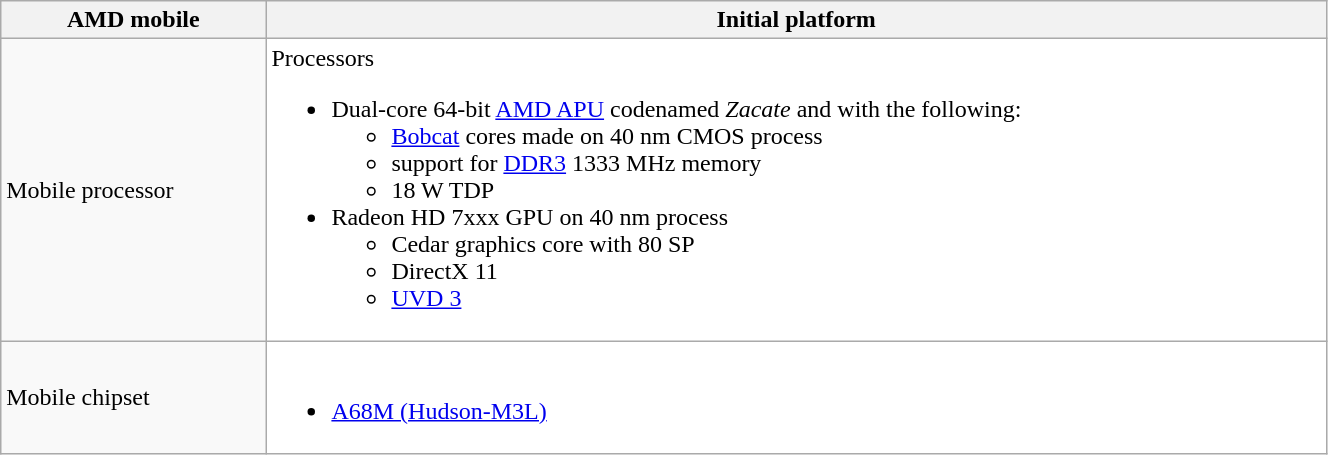<table class="wikitable" style="width:70%;">
<tr>
<th style="width:20%;">AMD mobile</th>
<th>Initial platform</th>
</tr>
<tr>
<td>Mobile processor</td>
<td style="background:white">Processors<br><ul><li>Dual-core 64-bit <a href='#'>AMD APU</a> codenamed <em>Zacate</em> and with the following:<ul><li><a href='#'>Bobcat</a> cores made on 40 nm CMOS process</li><li>support for <a href='#'>DDR3</a> 1333 MHz memory</li><li>18 W TDP</li></ul></li><li>Radeon HD 7xxx GPU on 40 nm process<ul><li>Cedar graphics core with 80 SP</li><li>DirectX 11</li><li><a href='#'>UVD 3</a></li></ul></li></ul></td>
</tr>
<tr>
<td>Mobile chipset</td>
<td style="background:white"><br><ul><li><a href='#'>A68M (Hudson-M3L)</a></li></ul></td>
</tr>
</table>
